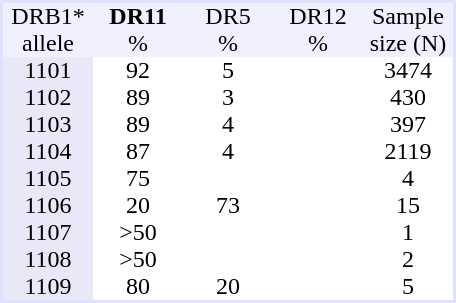<table border="0" cellspacing="0" cellpadding="0" align="center" style="text-align:center; background:#ffffff; margin-right: 1em; border:2px #e0e0ff solid;">
<tr style="background:#f0f0ff">
<td style="width:60px">DRB1*</td>
<td style="width:60px"><strong>DR11</strong></td>
<td style="width:60px">DR5</td>
<td style="width:60px">DR12</td>
<td style="width:60px">Sample</td>
</tr>
<tr style="background:#f0f0ff">
<td>allele</td>
<td>%</td>
<td>%</td>
<td>%</td>
<td>size (N)</td>
</tr>
<tr>
<td style = "background:#e8e8f8">1101</td>
<td>92</td>
<td>5</td>
<td></td>
<td>3474</td>
</tr>
<tr>
<td style = "background:#e8e8f8">1102</td>
<td>89</td>
<td>3</td>
<td></td>
<td>430</td>
</tr>
<tr>
<td style = "background:#e8e8f8">1103</td>
<td>89</td>
<td>4</td>
<td></td>
<td>397</td>
</tr>
<tr>
<td style = "background:#e8e8f8">1104</td>
<td>87</td>
<td>4</td>
<td></td>
<td>2119</td>
</tr>
<tr>
<td style = "background:#e8e8f8">1105</td>
<td>75</td>
<td></td>
<td></td>
<td>4</td>
</tr>
<tr>
<td style = "background:#e8e8f8">1106</td>
<td>20</td>
<td>73</td>
<td></td>
<td>15</td>
</tr>
<tr>
<td style = "background:#e8e8f8">1107</td>
<td>>50</td>
<td></td>
<td></td>
<td>1</td>
</tr>
<tr>
<td style = "background:#e8e8f8">1108</td>
<td>>50</td>
<td></td>
<td></td>
<td>2</td>
</tr>
<tr>
<td style = "background:#e8e8f8">1109</td>
<td>80</td>
<td>20</td>
<td></td>
<td>5</td>
</tr>
<tr>
</tr>
</table>
